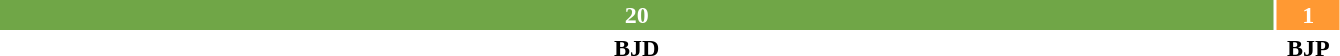<table style="width:71%; text-align:center;">
<tr style="color:white;">
<td style="background:#70A647; width:95.24%;"><strong>20</strong></td>
<td style="background:#FF9933; width:4.76%;"><strong>1</strong></td>
</tr>
<tr>
<td><span><strong>BJD</strong></span></td>
<td><span><strong>BJP</strong></span></td>
</tr>
</table>
